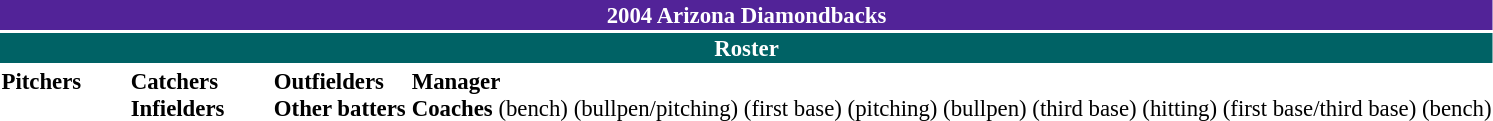<table class="toccolours" style="font-size: 95%;">
<tr>
<th colspan="10" style="background-color: #522398; color: #FFFFFF; text-align: center;">2004 Arizona Diamondbacks</th>
</tr>
<tr>
<td colspan="10" style="background-color: #006265; color: #FFFFFF; text-align: center;"><strong>Roster</strong></td>
</tr>
<tr>
<td valign="top"><strong>Pitchers</strong><br>























</td>
<td width="25px"></td>
<td valign="top"><strong>Catchers</strong><br>





<strong>Infielders</strong>











</td>
<td width="25px"></td>
<td valign="top"><strong>Outfielders</strong><br>







<strong>Other batters</strong>
</td>
<td valign="top"><strong>Manager</strong><br>

<strong>Coaches</strong>
 (bench)
 (bullpen/pitching)
 (first base)
 (pitching)
 (bullpen)
 (third base)
 (hitting)
 (first base/third base)
 (bench)</td>
</tr>
<tr>
</tr>
</table>
